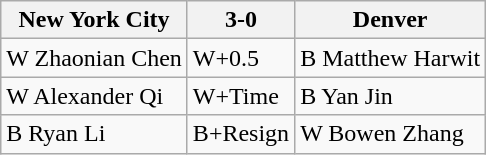<table class="wikitable">
<tr>
<th>New York City</th>
<th>3-0</th>
<th>Denver</th>
</tr>
<tr>
<td>W Zhaonian Chen</td>
<td>W+0.5</td>
<td>B Matthew Harwit</td>
</tr>
<tr>
<td>W Alexander Qi</td>
<td>W+Time</td>
<td>B Yan Jin</td>
</tr>
<tr>
<td>B Ryan Li</td>
<td>B+Resign</td>
<td>W Bowen Zhang</td>
</tr>
</table>
